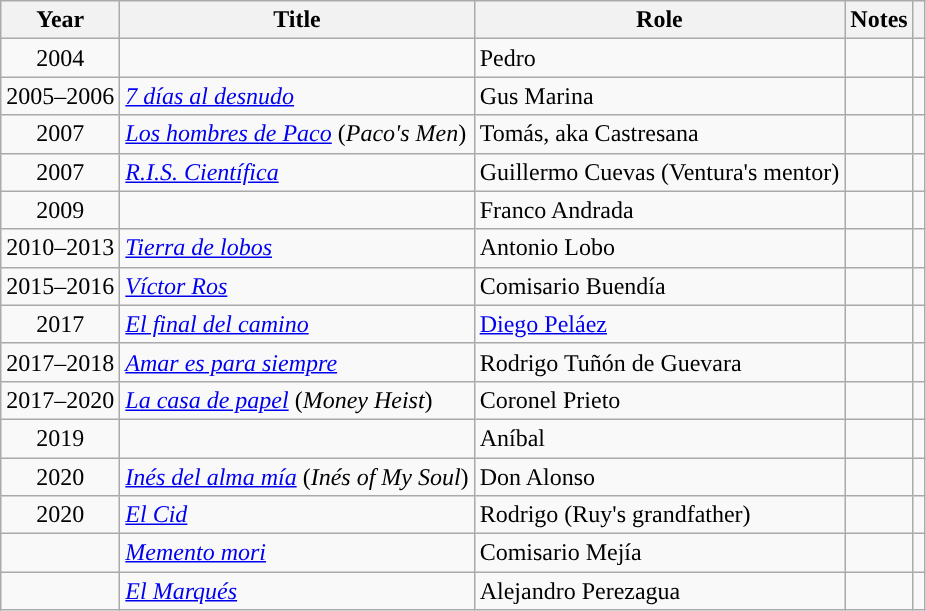<table class="wikitable sortable">
<tr>
<th>Year</th>
<th>Title</th>
<th>Role</th>
<th class="unsortable">Notes</th>
<th></th>
</tr>
<tr>
<td align="center">2004</td>
<td><em></em></td>
<td>Pedro</td>
<td></td>
<td align = "center"></td>
</tr>
<tr>
<td align = "center">2005–2006</td>
<td><em><a href='#'>7 días al desnudo</a></em></td>
<td>Gus Marina</td>
<td></td>
<td align = "center"></td>
</tr>
<tr>
<td align  = "center">2007</td>
<td><em><a href='#'>Los hombres de Paco</a></em> (<em>Paco's Men</em>)</td>
<td>Tomás, aka Castresana</td>
<td></td>
<td align = "center"></td>
</tr>
<tr>
<td align = "center">2007</td>
<td><em><a href='#'>R.I.S. Científica</a></em></td>
<td>Guillermo Cuevas (Ventura's mentor)</td>
<td></td>
<td align = "center"></td>
</tr>
<tr>
<td align = "center">2009</td>
<td></td>
<td>Franco Andrada</td>
<td></td>
<td align = "center"></td>
</tr>
<tr>
<td align = "center">2010–2013</td>
<td><em><a href='#'>Tierra de lobos</a></em></td>
<td>Antonio Lobo</td>
<td></td>
<td align = "center"></td>
</tr>
<tr>
<td align = "center">2015–2016</td>
<td><em><a href='#'>Víctor Ros</a></em></td>
<td>Comisario Buendía</td>
<td></td>
<td align = "center"></td>
</tr>
<tr>
<td align = "center">2017</td>
<td><em><a href='#'>El final del camino</a></em></td>
<td><a href='#'>Diego Peláez</a></td>
<td></td>
<td align = "center"></td>
</tr>
<tr>
<td align = "center">2017–2018</td>
<td><em><a href='#'>Amar es para siempre</a></em></td>
<td>Rodrigo Tuñón de Guevara</td>
<td></td>
<td align = "center"></td>
</tr>
<tr>
<td align = "center">2017–2020</td>
<td><em><a href='#'>La casa de papel</a></em> (<em>Money Heist</em>)</td>
<td>Coronel Prieto</td>
<td></td>
<td align = "center"></td>
</tr>
<tr>
<td align = "center">2019</td>
<td></td>
<td>Aníbal</td>
<td></td>
<td align = "center"></td>
</tr>
<tr>
<td align = "center">2020</td>
<td><em><a href='#'>Inés del alma mía</a></em> (<em>Inés of My Soul</em>)</td>
<td>Don Alonso</td>
<td></td>
<td align = "center"></td>
</tr>
<tr>
<td align = "center">2020</td>
<td><em><a href='#'>El Cid</a></em></td>
<td>Rodrigo (Ruy's grandfather)</td>
<td></td>
<td align = "center"></td>
</tr>
<tr>
<td></td>
<td><em><a href='#'>Memento mori</a></em></td>
<td>Comisario Mejía</td>
<td></td>
<td></td>
</tr>
<tr>
<td></td>
<td><em><a href='#'>El Marqués</a></em></td>
<td>Alejandro Perezagua</td>
<td></td>
<td></td>
</tr>
</table>
